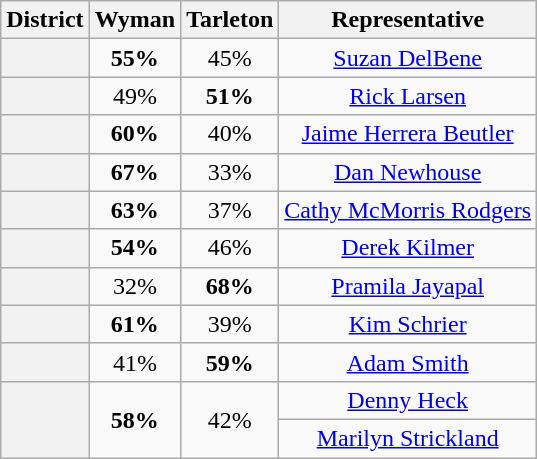<table class=wikitable>
<tr>
<th>District</th>
<th>Wyman</th>
<th>Tarleton</th>
<th>Representative</th>
</tr>
<tr align=center>
<th></th>
<td><strong>55%</strong></td>
<td>45%</td>
<td><a href='#'>Suzan DelBene</a></td>
</tr>
<tr align=center>
<th></th>
<td>49%</td>
<td><strong>51%</strong></td>
<td><a href='#'>Rick Larsen</a></td>
</tr>
<tr align=center>
<th></th>
<td><strong>60%</strong></td>
<td>40%</td>
<td><a href='#'>Jaime Herrera Beutler</a></td>
</tr>
<tr align=center>
<th></th>
<td><strong>67%</strong></td>
<td>33%</td>
<td><a href='#'>Dan Newhouse</a></td>
</tr>
<tr align=center>
<th></th>
<td><strong>63%</strong></td>
<td>37%</td>
<td><a href='#'>Cathy McMorris Rodgers</a></td>
</tr>
<tr align=center>
<th></th>
<td><strong>54%</strong></td>
<td>46%</td>
<td><a href='#'>Derek Kilmer</a></td>
</tr>
<tr align=center>
<th rowspan=1 ></th>
<td rowspan=1>32%</td>
<td rowspan=1><strong>68%</strong></td>
<td><a href='#'>Pramila Jayapal</a></td>
</tr>
<tr align=center>
<th></th>
<td><strong>61%</strong></td>
<td>39%</td>
<td><a href='#'>Kim Schrier</a></td>
</tr>
<tr align=center>
<th></th>
<td>41%</td>
<td><strong>59%</strong></td>
<td><a href='#'>Adam Smith</a></td>
</tr>
<tr align=center>
<th rowspan=2 ></th>
<td rowspan=2><strong>58%</strong></td>
<td rowspan=2>42%</td>
<td><a href='#'>Denny Heck</a></td>
</tr>
<tr align=center>
<td><a href='#'>Marilyn Strickland</a></td>
</tr>
</table>
